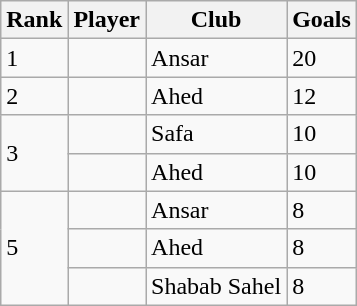<table class="wikitable">
<tr>
<th>Rank</th>
<th>Player</th>
<th>Club</th>
<th>Goals</th>
</tr>
<tr>
<td>1</td>
<td> </td>
<td>Ansar</td>
<td>20</td>
</tr>
<tr>
<td>2</td>
<td> </td>
<td>Ahed</td>
<td>12</td>
</tr>
<tr>
<td rowspan="2">3</td>
<td> </td>
<td>Safa</td>
<td>10</td>
</tr>
<tr>
<td> </td>
<td>Ahed</td>
<td>10</td>
</tr>
<tr>
<td rowspan="3">5</td>
<td> </td>
<td>Ansar</td>
<td>8</td>
</tr>
<tr>
<td> </td>
<td>Ahed</td>
<td>8</td>
</tr>
<tr>
<td> </td>
<td>Shabab Sahel</td>
<td>8</td>
</tr>
</table>
